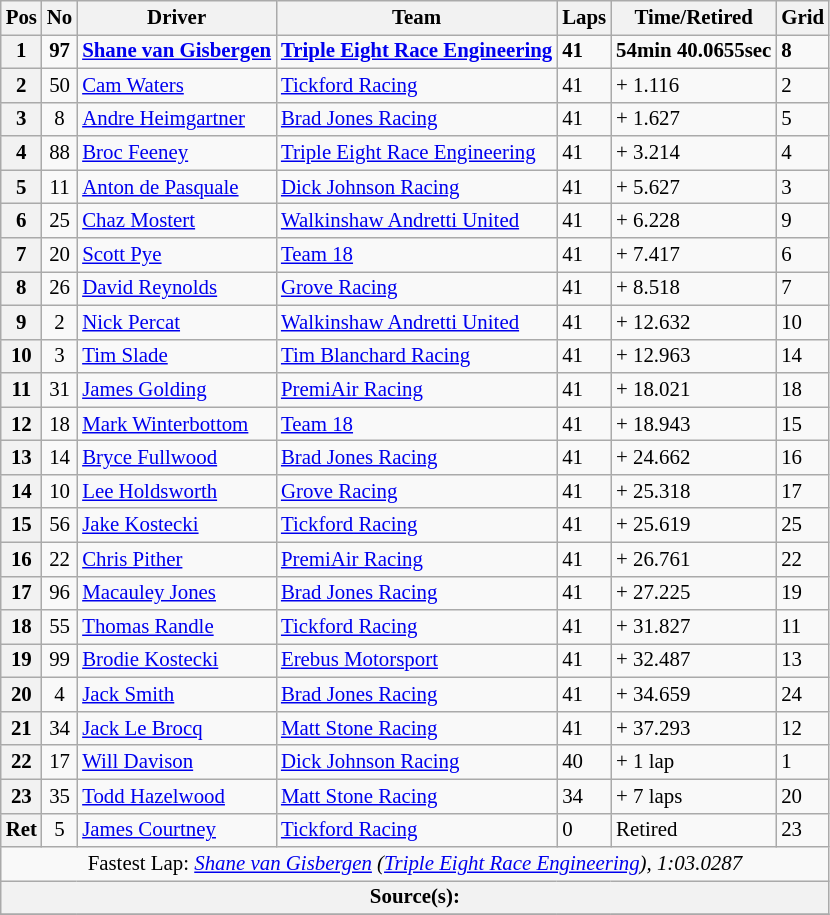<table class="wikitable" style="font-size: 87%">
<tr>
<th>Pos</th>
<th>No</th>
<th>Driver</th>
<th>Team</th>
<th>Laps</th>
<th>Time/Retired</th>
<th>Grid</th>
</tr>
<tr>
<th>1</th>
<td align="center"><strong>97</strong></td>
<td> <strong><a href='#'>Shane van Gisbergen</a></strong></td>
<td><strong><a href='#'>Triple Eight Race Engineering</a></strong></td>
<td><strong>41</strong></td>
<td><strong>54min 40.0655sec</strong></td>
<td><strong>8</strong></td>
</tr>
<tr>
<th>2</th>
<td align="center">50</td>
<td> <a href='#'>Cam Waters</a></td>
<td><a href='#'>Tickford Racing</a></td>
<td>41</td>
<td>+ 1.116</td>
<td>2</td>
</tr>
<tr>
<th>3</th>
<td align="center">8</td>
<td> <a href='#'>Andre Heimgartner</a></td>
<td><a href='#'>Brad Jones Racing</a></td>
<td>41</td>
<td>+ 1.627</td>
<td>5</td>
</tr>
<tr>
<th>4</th>
<td align="center">88</td>
<td> <a href='#'>Broc Feeney</a></td>
<td><a href='#'>Triple Eight Race Engineering</a></td>
<td>41</td>
<td>+ 3.214</td>
<td>4</td>
</tr>
<tr>
<th>5</th>
<td align="center">11</td>
<td> <a href='#'>Anton de Pasquale</a></td>
<td><a href='#'>Dick Johnson Racing</a></td>
<td>41</td>
<td>+ 5.627</td>
<td>3</td>
</tr>
<tr>
<th>6</th>
<td align="center">25</td>
<td> <a href='#'>Chaz Mostert</a></td>
<td><a href='#'>Walkinshaw Andretti United</a></td>
<td>41</td>
<td>+ 6.228</td>
<td>9</td>
</tr>
<tr>
<th>7</th>
<td align="center">20</td>
<td> <a href='#'>Scott Pye</a></td>
<td><a href='#'>Team 18</a></td>
<td>41</td>
<td>+ 7.417</td>
<td>6</td>
</tr>
<tr>
<th>8</th>
<td align="center">26</td>
<td> <a href='#'>David Reynolds</a></td>
<td><a href='#'>Grove Racing</a></td>
<td>41</td>
<td>+ 8.518</td>
<td>7</td>
</tr>
<tr>
<th>9</th>
<td align="center">2</td>
<td> <a href='#'>Nick Percat</a></td>
<td><a href='#'>Walkinshaw Andretti United</a></td>
<td>41</td>
<td>+ 12.632</td>
<td>10</td>
</tr>
<tr>
<th>10</th>
<td align="center">3</td>
<td> <a href='#'>Tim Slade</a></td>
<td><a href='#'>Tim Blanchard Racing</a></td>
<td>41</td>
<td>+ 12.963</td>
<td>14</td>
</tr>
<tr>
<th>11</th>
<td align="center">31</td>
<td> <a href='#'>James Golding</a></td>
<td><a href='#'>PremiAir Racing</a></td>
<td>41</td>
<td>+ 18.021</td>
<td>18</td>
</tr>
<tr>
<th>12</th>
<td align="center">18</td>
<td> <a href='#'>Mark Winterbottom</a></td>
<td><a href='#'>Team 18</a></td>
<td>41</td>
<td>+ 18.943</td>
<td>15</td>
</tr>
<tr>
<th>13</th>
<td align="center">14</td>
<td> <a href='#'>Bryce Fullwood</a></td>
<td><a href='#'>Brad Jones Racing</a></td>
<td>41</td>
<td>+ 24.662</td>
<td>16</td>
</tr>
<tr>
<th>14</th>
<td align="center">10</td>
<td> <a href='#'>Lee Holdsworth</a></td>
<td><a href='#'>Grove Racing</a></td>
<td>41</td>
<td>+ 25.318</td>
<td>17</td>
</tr>
<tr>
<th>15</th>
<td align="center">56</td>
<td> <a href='#'>Jake Kostecki</a></td>
<td><a href='#'>Tickford Racing</a></td>
<td>41</td>
<td>+ 25.619</td>
<td>25</td>
</tr>
<tr>
<th>16</th>
<td align="center">22</td>
<td> <a href='#'>Chris Pither</a></td>
<td><a href='#'>PremiAir Racing</a></td>
<td>41</td>
<td>+ 26.761</td>
<td>22</td>
</tr>
<tr>
<th>17</th>
<td align="center">96</td>
<td> <a href='#'>Macauley Jones</a></td>
<td><a href='#'>Brad Jones Racing</a></td>
<td>41</td>
<td>+ 27.225</td>
<td>19</td>
</tr>
<tr>
<th>18</th>
<td align="center">55</td>
<td> <a href='#'>Thomas Randle</a></td>
<td><a href='#'>Tickford Racing</a></td>
<td>41</td>
<td>+ 31.827</td>
<td>11</td>
</tr>
<tr>
<th>19</th>
<td align="center">99</td>
<td> <a href='#'>Brodie Kostecki</a></td>
<td><a href='#'>Erebus Motorsport</a></td>
<td>41</td>
<td>+ 32.487</td>
<td>13</td>
</tr>
<tr>
<th>20</th>
<td align="center">4</td>
<td> <a href='#'>Jack Smith</a></td>
<td><a href='#'>Brad Jones Racing</a></td>
<td>41</td>
<td>+ 34.659</td>
<td>24</td>
</tr>
<tr>
<th>21</th>
<td align="center">34</td>
<td> <a href='#'>Jack Le Brocq</a></td>
<td><a href='#'>Matt Stone Racing</a></td>
<td>41</td>
<td>+ 37.293</td>
<td>12</td>
</tr>
<tr>
<th>22</th>
<td align="center">17</td>
<td> <a href='#'>Will Davison</a></td>
<td><a href='#'>Dick Johnson Racing</a></td>
<td>40</td>
<td>+ 1 lap</td>
<td>1</td>
</tr>
<tr>
<th>23</th>
<td align="center">35</td>
<td> <a href='#'>Todd Hazelwood</a></td>
<td><a href='#'>Matt Stone Racing</a></td>
<td>34</td>
<td>+ 7 laps</td>
<td>20</td>
</tr>
<tr>
<th>Ret</th>
<td align="center">5</td>
<td> <a href='#'>James Courtney</a></td>
<td><a href='#'>Tickford Racing</a></td>
<td>0</td>
<td>Retired</td>
<td>23</td>
</tr>
<tr>
<td colspan=8 align=center>Fastest Lap: <em><a href='#'>Shane van Gisbergen</a> (<a href='#'>Triple Eight Race Engineering</a>), 1:03.0287</em></td>
</tr>
<tr>
<th colspan=8>Source(s):</th>
</tr>
<tr>
</tr>
</table>
